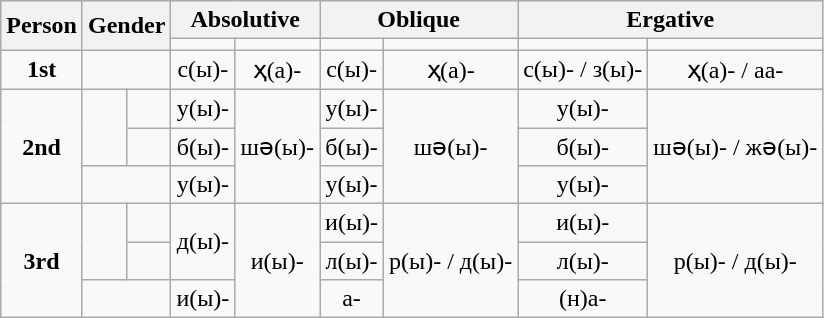<table class="wikitable" style="text-align:center">
<tr style="font-weight:bold; text-align:center;">
<th rowspan="2">Person</th>
<th rowspan="2" colspan="2">Gender</th>
<th colspan="2">Absolutive</th>
<th colspan="2">Oblique</th>
<th colspan="2">Ergative</th>
</tr>
<tr>
<td style="font-weight:bold;"></td>
<td style="font-weight:bold;"></td>
<td style="font-weight:bold;"></td>
<td style="font-weight:bold;"></td>
<td style="font-weight:bold;"></td>
<td style="font-weight:bold;"></td>
</tr>
<tr>
<td style="font-weight:bold; text-align:center;">1st</td>
<td colspan="2" style="text-align:center;"> </td>
<td>с(ы)-</td>
<td>ҳ(а)-</td>
<td>с(ы)-</td>
<td>ҳ(а)-</td>
<td>с(ы)- / з(ы)-</td>
<td>ҳ(а)- / аа-</td>
</tr>
<tr>
<td rowspan="3" style="font-weight:bold; text-align:center;">2nd</td>
<td rowspan="2" style="font-weight:bold; text-align:center;"></td>
<td style="font-weight:bold; text-align:center;"></td>
<td>у(ы)-</td>
<td rowspan="3" style="text-align:center;">шә(ы)-</td>
<td>у(ы)-</td>
<td rowspan="3" style="text-align:center;">шә(ы)-</td>
<td>у(ы)-</td>
<td rowspan="3" style="text-align:center;">шә(ы)- / жә(ы)-</td>
</tr>
<tr>
<td style="font-weight:bold; text-align:center;"></td>
<td>б(ы)-</td>
<td>б(ы)-</td>
<td>б(ы)-</td>
</tr>
<tr>
<td colspan="2" style="font-weight:bold; text-align:center;"></td>
<td>у(ы)-</td>
<td>у(ы)-</td>
<td>у(ы)-</td>
</tr>
<tr>
<td rowspan="3" style="font-weight:bold; text-align:center;">3rd</td>
<td rowspan="2" style="font-weight:bold; text-align:center;"></td>
<td style="font-weight:bold; text-align:center;"></td>
<td rowspan="2" style="text-align:center;">д(ы)-</td>
<td rowspan="3" style="text-align:center;">и(ы)-</td>
<td>и(ы)-</td>
<td rowspan="3" style="text-align:center;">р(ы)- / д(ы)-</td>
<td>и(ы)-</td>
<td rowspan="3" style="text-align:center;">р(ы)- / д(ы)-</td>
</tr>
<tr>
<td style="font-weight:bold; text-align:center;"></td>
<td>л(ы)-</td>
<td>л(ы)-</td>
</tr>
<tr style="text-align:center;">
<td colspan="2" style="font-weight:bold;"></td>
<td style="text-align:center;">и(ы)-</td>
<td style="text-align:center;">а-</td>
<td style="text-align:center;">(н)а-</td>
</tr>
</table>
